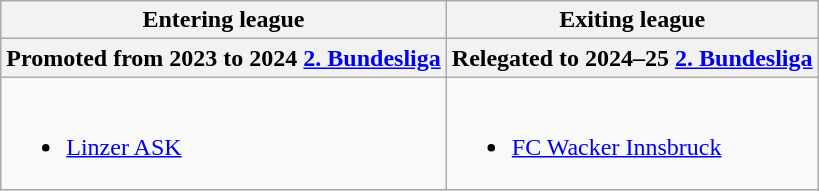<table class="wikitable">
<tr>
<th>Entering league</th>
<th>Exiting league</th>
</tr>
<tr>
<th>Promoted from 2023 to 2024 <a href='#'>2. Bundesliga</a></th>
<th>Relegated to 2024–25 <a href='#'>2. Bundesliga</a></th>
</tr>
<tr style="vertical-align:top;">
<td><br><ul><li><a href='#'>Linzer ASK</a></li></ul></td>
<td><br><ul><li><a href='#'>FC Wacker Innsbruck</a></li></ul></td>
</tr>
</table>
